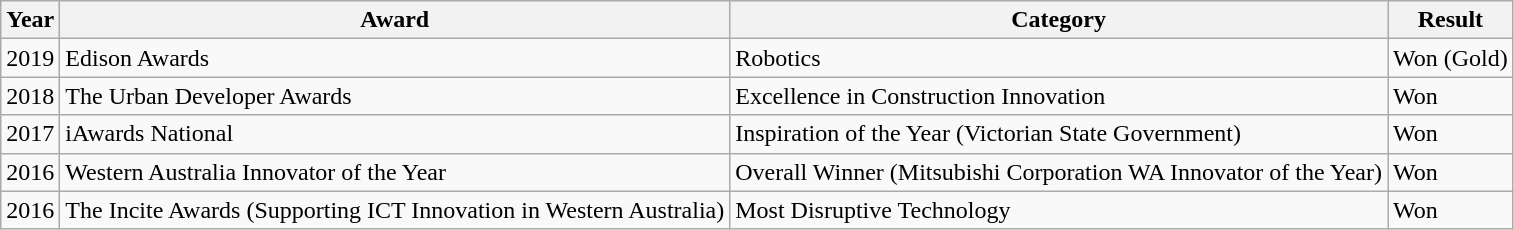<table class="wikitable">
<tr>
<th>Year</th>
<th>Award</th>
<th>Category</th>
<th>Result</th>
</tr>
<tr>
<td>2019</td>
<td>Edison Awards</td>
<td>Robotics</td>
<td>Won (Gold)</td>
</tr>
<tr>
<td>2018</td>
<td>The Urban Developer Awards</td>
<td>Excellence in Construction Innovation</td>
<td>Won</td>
</tr>
<tr>
<td>2017</td>
<td>iAwards National</td>
<td>Inspiration of the Year (Victorian State Government)</td>
<td>Won</td>
</tr>
<tr>
<td>2016</td>
<td>Western Australia Innovator of the Year</td>
<td>Overall Winner (Mitsubishi Corporation WA Innovator of the Year)</td>
<td>Won</td>
</tr>
<tr>
<td>2016</td>
<td>The Incite Awards (Supporting ICT Innovation in Western Australia)</td>
<td>Most Disruptive Technology</td>
<td>Won</td>
</tr>
</table>
